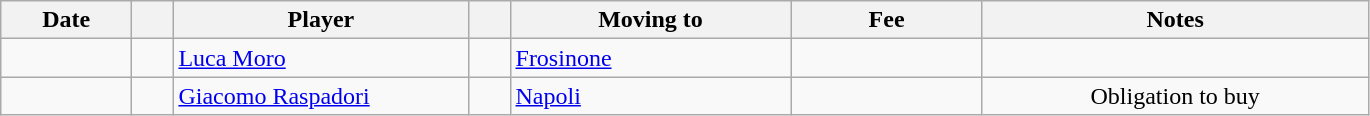<table class="wikitable sortable">
<tr>
<th style="width:80px;">Date</th>
<th style="width:20px;"></th>
<th style="width:190px;">Player</th>
<th style="width:20px;"></th>
<th style="width:180px;">Moving to</th>
<th style="width:120px;" class="unsortable">Fee</th>
<th style="width:250px;" class="unsortable">Notes</th>
</tr>
<tr>
<td></td>
<td align="center"></td>
<td> <a href='#'>Luca Moro</a></td>
<td align="center"></td>
<td> <a href='#'>Frosinone</a></td>
<td align="center"></td>
<td align="center"></td>
</tr>
<tr>
<td></td>
<td align="center"></td>
<td> <a href='#'>Giacomo Raspadori</a></td>
<td align="center"></td>
<td> <a href='#'>Napoli</a></td>
<td align="center"></td>
<td align="center">Obligation to buy</td>
</tr>
</table>
